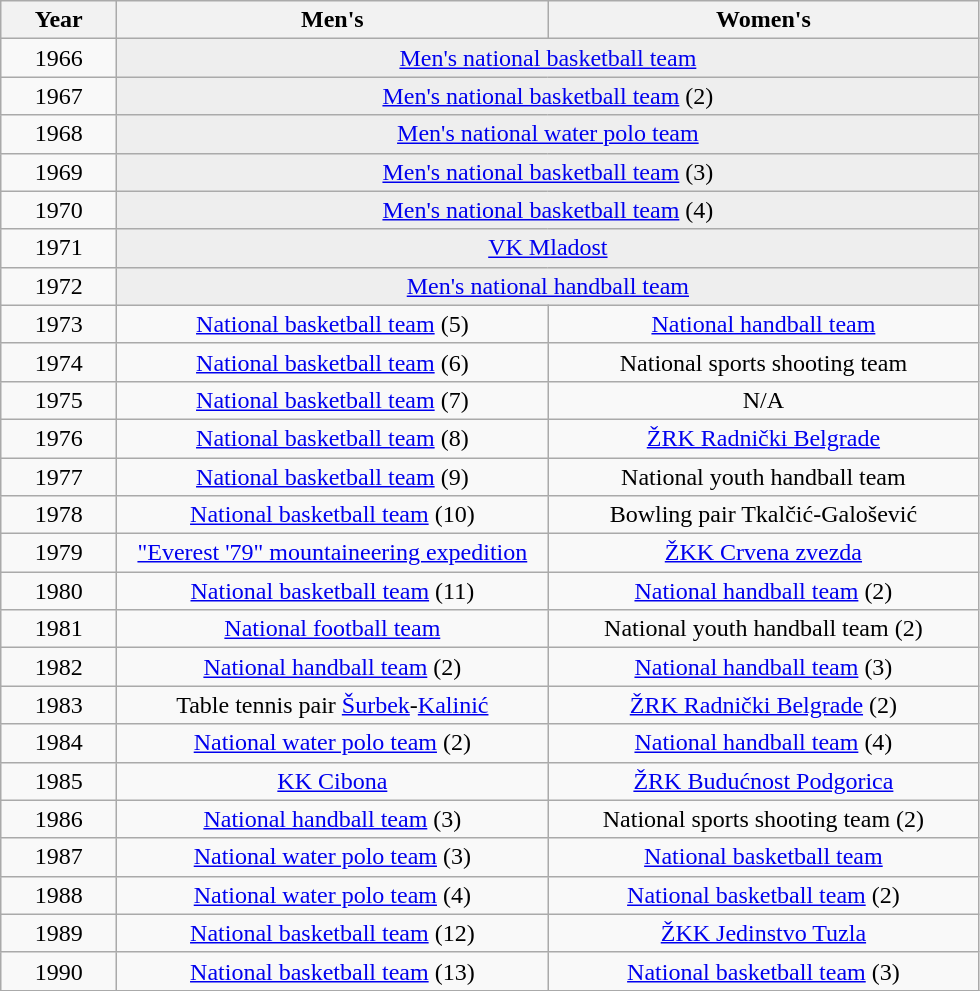<table class="wikitable sortable" style="text-align:center;">
<tr>
<th width="70"><strong>Year</strong></th>
<th width="280"><strong>Men's</strong></th>
<th width="280"><strong>Women's</strong></th>
</tr>
<tr>
<td>1966</td>
<td colspan="2" bgcolor=#EEEEEE><a href='#'>Men's national basketball team</a></td>
</tr>
<tr>
<td>1967</td>
<td colspan="2" bgcolor=#EEEEEE><a href='#'>Men's national basketball team</a> (2)</td>
</tr>
<tr>
<td>1968</td>
<td colspan="2" bgcolor=#EEEEEE><a href='#'>Men's national water polo team</a></td>
</tr>
<tr>
<td>1969</td>
<td colspan="2" bgcolor=#EEEEEE><a href='#'>Men's national basketball team</a> (3)</td>
</tr>
<tr>
<td>1970</td>
<td colspan="2" bgcolor=#EEEEEE><a href='#'>Men's national basketball team</a> (4)</td>
</tr>
<tr>
<td>1971</td>
<td colspan="2" bgcolor=#EEEEEE><a href='#'>VK Mladost</a></td>
</tr>
<tr>
<td>1972</td>
<td colspan="2" bgcolor=#EEEEEE><a href='#'>Men's national handball team</a></td>
</tr>
<tr>
<td>1973</td>
<td><a href='#'>National basketball team</a> (5)</td>
<td><a href='#'>National handball team</a></td>
</tr>
<tr>
<td>1974</td>
<td><a href='#'>National basketball team</a> (6)</td>
<td>National sports shooting team</td>
</tr>
<tr>
<td>1975</td>
<td><a href='#'>National basketball team</a> (7)</td>
<td>N/A</td>
</tr>
<tr>
<td>1976</td>
<td><a href='#'>National basketball team</a> (8)</td>
<td><a href='#'>ŽRK Radnički Belgrade</a></td>
</tr>
<tr>
<td>1977</td>
<td><a href='#'>National basketball team</a> (9)</td>
<td>National youth handball team</td>
</tr>
<tr>
<td>1978</td>
<td><a href='#'>National basketball team</a> (10)</td>
<td>Bowling pair Tkalčić-Galošević</td>
</tr>
<tr>
<td>1979</td>
<td><a href='#'>"Everest '79" mountaineering expedition</a></td>
<td><a href='#'>ŽKK Crvena zvezda</a></td>
</tr>
<tr>
<td>1980</td>
<td><a href='#'>National basketball team</a> (11)</td>
<td><a href='#'>National handball team</a> (2)</td>
</tr>
<tr>
<td>1981</td>
<td><a href='#'>National football team</a></td>
<td>National youth handball team (2)</td>
</tr>
<tr>
<td>1982</td>
<td><a href='#'>National handball team</a> (2)</td>
<td><a href='#'>National handball team</a> (3)</td>
</tr>
<tr>
<td>1983</td>
<td>Table tennis pair <a href='#'>Šurbek</a>-<a href='#'>Kalinić</a></td>
<td><a href='#'>ŽRK Radnički Belgrade</a> (2)</td>
</tr>
<tr>
<td>1984</td>
<td><a href='#'>National water polo team</a> (2)</td>
<td><a href='#'>National handball team</a> (4)</td>
</tr>
<tr>
<td>1985</td>
<td><a href='#'>KK Cibona</a></td>
<td><a href='#'>ŽRK Budućnost Podgorica</a></td>
</tr>
<tr>
<td>1986</td>
<td><a href='#'>National handball team</a> (3)</td>
<td>National sports shooting team (2)</td>
</tr>
<tr>
<td>1987</td>
<td><a href='#'>National water polo team</a> (3)</td>
<td><a href='#'>National basketball team</a></td>
</tr>
<tr>
<td>1988</td>
<td><a href='#'>National water polo team</a> (4)</td>
<td><a href='#'>National basketball team</a> (2)</td>
</tr>
<tr>
<td>1989</td>
<td><a href='#'>National basketball team</a> (12)</td>
<td><a href='#'>ŽKK Jedinstvo Tuzla</a></td>
</tr>
<tr>
<td>1990</td>
<td><a href='#'>National basketball team</a> (13)</td>
<td><a href='#'>National basketball team</a> (3)</td>
</tr>
<tr>
</tr>
</table>
